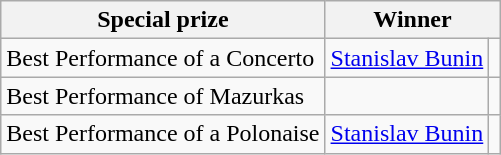<table class="wikitable">
<tr>
<th>Special prize</th>
<th colspan="2">Winner</th>
</tr>
<tr>
<td>Best Performance of a Concerto</td>
<td><a href='#'>Stanislav Bunin</a></td>
<td></td>
</tr>
<tr>
<td>Best Performance of Mazurkas</td>
<td></td>
<td></td>
</tr>
<tr>
<td>Best Performance of a Polonaise</td>
<td><a href='#'>Stanislav Bunin</a></td>
<td></td>
</tr>
</table>
